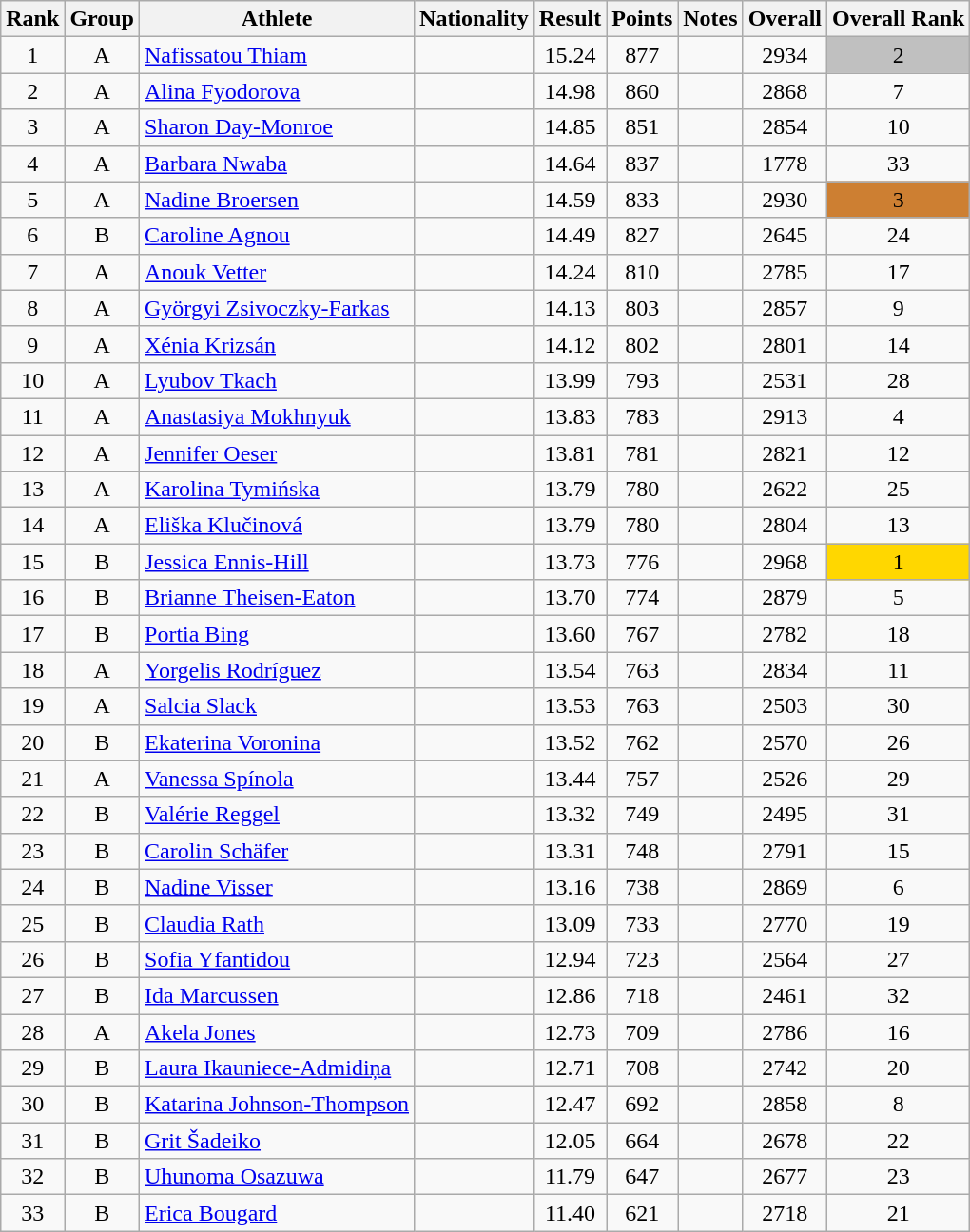<table class="wikitable sortable" style="text-align:center">
<tr>
<th>Rank</th>
<th>Group</th>
<th>Athlete</th>
<th>Nationality</th>
<th>Result</th>
<th>Points</th>
<th>Notes</th>
<th>Overall</th>
<th>Overall Rank</th>
</tr>
<tr>
<td>1</td>
<td>A</td>
<td align=left><a href='#'>Nafissatou Thiam</a></td>
<td align=left></td>
<td>15.24</td>
<td>877</td>
<td></td>
<td>2934</td>
<td style="background-color:#c0c0c0">2</td>
</tr>
<tr>
<td>2</td>
<td>A</td>
<td align=left><a href='#'>Alina Fyodorova</a></td>
<td align=left></td>
<td>14.98</td>
<td>860</td>
<td></td>
<td>2868</td>
<td>7</td>
</tr>
<tr>
<td>3</td>
<td>A</td>
<td align=left><a href='#'>Sharon Day-Monroe</a></td>
<td align=left></td>
<td>14.85</td>
<td>851</td>
<td></td>
<td>2854</td>
<td>10</td>
</tr>
<tr>
<td>4</td>
<td>A</td>
<td align=left><a href='#'>Barbara Nwaba</a></td>
<td align=left></td>
<td>14.64</td>
<td>837</td>
<td></td>
<td>1778</td>
<td>33</td>
</tr>
<tr>
<td>5</td>
<td>A</td>
<td align=left><a href='#'>Nadine Broersen</a></td>
<td align=left></td>
<td>14.59</td>
<td>833</td>
<td></td>
<td>2930</td>
<td style="background-color:#cd7f32">3</td>
</tr>
<tr>
<td>6</td>
<td>B</td>
<td align=left><a href='#'>Caroline Agnou</a></td>
<td align=left></td>
<td>14.49</td>
<td>827</td>
<td></td>
<td>2645</td>
<td>24</td>
</tr>
<tr>
<td>7</td>
<td>A</td>
<td align=left><a href='#'>Anouk Vetter</a></td>
<td align=left></td>
<td>14.24</td>
<td>810</td>
<td></td>
<td>2785</td>
<td>17</td>
</tr>
<tr>
<td>8</td>
<td>A</td>
<td align=left><a href='#'>Györgyi Zsivoczky-Farkas</a></td>
<td align=left></td>
<td>14.13</td>
<td>803</td>
<td></td>
<td>2857</td>
<td>9</td>
</tr>
<tr>
<td>9</td>
<td>A</td>
<td align=left><a href='#'>Xénia Krizsán</a></td>
<td align=left></td>
<td>14.12</td>
<td>802</td>
<td></td>
<td>2801</td>
<td>14</td>
</tr>
<tr>
<td>10</td>
<td>A</td>
<td align=left><a href='#'>Lyubov Tkach</a></td>
<td align=left></td>
<td>13.99</td>
<td>793</td>
<td></td>
<td>2531</td>
<td>28</td>
</tr>
<tr>
<td>11</td>
<td>A</td>
<td align=left><a href='#'>Anastasiya Mokhnyuk</a></td>
<td align=left></td>
<td>13.83</td>
<td>783</td>
<td></td>
<td>2913</td>
<td>4</td>
</tr>
<tr>
<td>12</td>
<td>A</td>
<td align=left><a href='#'>Jennifer Oeser</a></td>
<td align=left></td>
<td>13.81</td>
<td>781</td>
<td></td>
<td>2821</td>
<td>12</td>
</tr>
<tr>
<td>13</td>
<td>A</td>
<td align=left><a href='#'>Karolina Tymińska</a></td>
<td align=left></td>
<td>13.79</td>
<td>780</td>
<td></td>
<td>2622</td>
<td>25</td>
</tr>
<tr>
<td>14</td>
<td>A</td>
<td align=left><a href='#'>Eliška Klučinová</a></td>
<td align=left></td>
<td>13.79</td>
<td>780</td>
<td></td>
<td>2804</td>
<td>13</td>
</tr>
<tr>
<td>15</td>
<td>B</td>
<td align=left><a href='#'>Jessica Ennis-Hill</a></td>
<td align=left></td>
<td>13.73</td>
<td>776</td>
<td></td>
<td>2968</td>
<td style="background-color:#ffd700">1</td>
</tr>
<tr>
<td>16</td>
<td>B</td>
<td align=left><a href='#'>Brianne Theisen-Eaton</a></td>
<td align=left></td>
<td>13.70</td>
<td>774</td>
<td></td>
<td>2879</td>
<td>5</td>
</tr>
<tr>
<td>17</td>
<td>B</td>
<td align=left><a href='#'>Portia Bing</a></td>
<td align=left></td>
<td>13.60</td>
<td>767</td>
<td></td>
<td>2782</td>
<td>18</td>
</tr>
<tr>
<td>18</td>
<td>A</td>
<td align=left><a href='#'>Yorgelis Rodríguez</a></td>
<td align=left></td>
<td>13.54</td>
<td>763</td>
<td></td>
<td>2834</td>
<td>11</td>
</tr>
<tr>
<td>19</td>
<td>A</td>
<td align=left><a href='#'>Salcia Slack</a></td>
<td align=left></td>
<td>13.53</td>
<td>763</td>
<td></td>
<td>2503</td>
<td>30</td>
</tr>
<tr>
<td>20</td>
<td>B</td>
<td align=left><a href='#'>Ekaterina Voronina</a></td>
<td align=left></td>
<td>13.52</td>
<td>762</td>
<td></td>
<td>2570</td>
<td>26</td>
</tr>
<tr>
<td>21</td>
<td>A</td>
<td align=left><a href='#'>Vanessa Spínola</a></td>
<td align=left></td>
<td>13.44</td>
<td>757</td>
<td></td>
<td>2526</td>
<td>29</td>
</tr>
<tr>
<td>22</td>
<td>B</td>
<td align=left><a href='#'>Valérie Reggel</a></td>
<td align=left></td>
<td>13.32</td>
<td>749</td>
<td></td>
<td>2495</td>
<td>31</td>
</tr>
<tr>
<td>23</td>
<td>B</td>
<td align=left><a href='#'>Carolin Schäfer</a></td>
<td align=left></td>
<td>13.31</td>
<td>748</td>
<td></td>
<td>2791</td>
<td>15</td>
</tr>
<tr>
<td>24</td>
<td>B</td>
<td align=left><a href='#'>Nadine Visser</a></td>
<td align=left></td>
<td>13.16</td>
<td>738</td>
<td></td>
<td>2869</td>
<td>6</td>
</tr>
<tr>
<td>25</td>
<td>B</td>
<td align=left><a href='#'>Claudia Rath</a></td>
<td align=left></td>
<td>13.09</td>
<td>733</td>
<td></td>
<td>2770</td>
<td>19</td>
</tr>
<tr>
<td>26</td>
<td>B</td>
<td align=left><a href='#'>Sofia Yfantidou</a></td>
<td align=left></td>
<td>12.94</td>
<td>723</td>
<td></td>
<td>2564</td>
<td>27</td>
</tr>
<tr>
<td>27</td>
<td>B</td>
<td align=left><a href='#'>Ida Marcussen</a></td>
<td align=left></td>
<td>12.86</td>
<td>718</td>
<td></td>
<td>2461</td>
<td>32</td>
</tr>
<tr>
<td>28</td>
<td>A</td>
<td align=left><a href='#'>Akela Jones</a></td>
<td align=left></td>
<td>12.73</td>
<td>709</td>
<td></td>
<td>2786</td>
<td>16</td>
</tr>
<tr>
<td>29</td>
<td>B</td>
<td align=left><a href='#'>Laura Ikauniece-Admidiņa</a></td>
<td align=left></td>
<td>12.71</td>
<td>708</td>
<td></td>
<td>2742</td>
<td>20</td>
</tr>
<tr>
<td>30</td>
<td>B</td>
<td align=left><a href='#'>Katarina Johnson-Thompson</a></td>
<td align=left></td>
<td>12.47</td>
<td>692</td>
<td></td>
<td>2858</td>
<td>8</td>
</tr>
<tr>
<td>31</td>
<td>B</td>
<td align=left><a href='#'>Grit Šadeiko</a></td>
<td align=left></td>
<td>12.05</td>
<td>664</td>
<td></td>
<td>2678</td>
<td>22</td>
</tr>
<tr>
<td>32</td>
<td>B</td>
<td align=left><a href='#'>Uhunoma Osazuwa</a></td>
<td align=left></td>
<td>11.79</td>
<td>647</td>
<td></td>
<td>2677</td>
<td>23</td>
</tr>
<tr>
<td>33</td>
<td>B</td>
<td align=left><a href='#'>Erica Bougard</a></td>
<td align=left></td>
<td>11.40</td>
<td>621</td>
<td></td>
<td>2718</td>
<td>21</td>
</tr>
</table>
